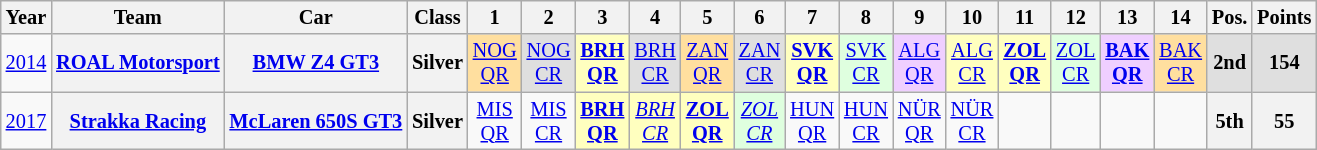<table class="wikitable" border="1" style="text-align:center; font-size:85%;">
<tr>
<th>Year</th>
<th>Team</th>
<th>Car</th>
<th>Class</th>
<th>1</th>
<th>2</th>
<th>3</th>
<th>4</th>
<th>5</th>
<th>6</th>
<th>7</th>
<th>8</th>
<th>9</th>
<th>10</th>
<th>11</th>
<th>12</th>
<th>13</th>
<th>14</th>
<th>Pos.</th>
<th>Points</th>
</tr>
<tr>
<td><a href='#'>2014</a></td>
<th nowrap><a href='#'>ROAL Motorsport</a></th>
<th nowrap><a href='#'>BMW Z4 GT3</a></th>
<th>Silver</th>
<td style="background:#FFDF9F;"><a href='#'>NOG<br>QR</a><br></td>
<td style="background:#DFDFDF;"><a href='#'>NOG<br>CR</a><br></td>
<td style="background:#FFFFBF;"><strong><a href='#'>BRH<br>QR</a></strong><br></td>
<td style="background:#DFDFDF;"><a href='#'>BRH<br>CR</a><br></td>
<td style="background:#FFDF9F;"><a href='#'>ZAN<br>QR</a><br></td>
<td style="background:#DFDFDF;"><a href='#'>ZAN<br>CR</a><br></td>
<td style="background:#FFFFBF;"><strong><a href='#'>SVK<br>QR</a></strong><br></td>
<td style="background:#DFFFDF;"><a href='#'>SVK<br>CR</a><br></td>
<td style="background:#EFCFFF;"><a href='#'>ALG<br>QR</a><br></td>
<td style="background:#FFFFBF;"><a href='#'>ALG<br>CR</a><br></td>
<td style="background:#FFFFBF;"><strong><a href='#'>ZOL<br>QR</a></strong><br></td>
<td style="background:#DFFFDF;"><a href='#'>ZOL<br>CR</a><br></td>
<td style="background:#EFCFFF;"><strong><a href='#'>BAK<br>QR</a></strong><br></td>
<td style="background:#FFDF9F;"><a href='#'>BAK<br>CR</a><br></td>
<th style="background:#DFDFDF;">2nd</th>
<th style="background:#DFDFDF;">154</th>
</tr>
<tr>
<td><a href='#'>2017</a></td>
<th nowrap><a href='#'>Strakka Racing</a></th>
<th nowrap><a href='#'>McLaren 650S GT3</a></th>
<th>Silver</th>
<td><a href='#'>MIS<br>QR</a></td>
<td><a href='#'>MIS<br>CR</a></td>
<td style="background:#FFFFBF;"><strong><a href='#'>BRH<br>QR</a></strong><br></td>
<td style="background:#FFFFBF;"><em><a href='#'>BRH<br>CR</a></em><br></td>
<td style="background:#FFFFBF;"><strong><a href='#'>ZOL<br>QR</a></strong><br></td>
<td style="background:#DFFFDF;"><em><a href='#'>ZOL<br>CR</a></em><br></td>
<td><a href='#'>HUN<br>QR</a></td>
<td><a href='#'>HUN<br>CR</a></td>
<td><a href='#'>NÜR<br>QR</a></td>
<td><a href='#'>NÜR<br>CR</a></td>
<td></td>
<td></td>
<td></td>
<td></td>
<th>5th</th>
<th>55</th>
</tr>
</table>
